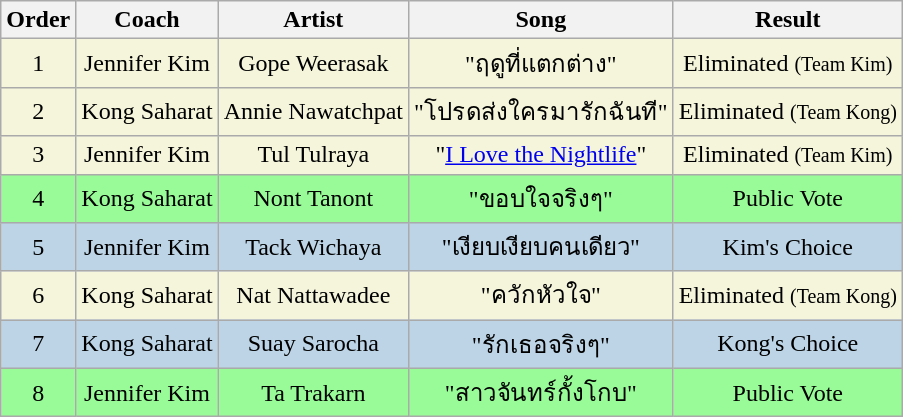<table class="wikitable sortable" style="text-align: center; width: auto;">
<tr>
<th>Order</th>
<th>Coach</th>
<th>Artist</th>
<th>Song</th>
<th>Result</th>
</tr>
<tr style="background:#F5F5DC;">
<td>1</td>
<td>Jennifer Kim</td>
<td>Gope Weerasak</td>
<td>"ฤดูที่แตกต่าง"</td>
<td>Eliminated <small>(Team Kim)</small></td>
</tr>
<tr style="background:#F5F5DC;">
<td>2</td>
<td>Kong Saharat</td>
<td>Annie Nawatchpat</td>
<td>"โปรดส่งใครมารักฉันที"</td>
<td>Eliminated <small>(Team Kong)</small></td>
</tr>
<tr style="background:#F5F5DC;">
<td>3</td>
<td>Jennifer Kim</td>
<td>Tul Tulraya</td>
<td>"<a href='#'>I Love the Nightlife</a>"</td>
<td>Eliminated <small>(Team Kim)</small></td>
</tr>
<tr style="background:palegreen;">
<td>4</td>
<td>Kong Saharat</td>
<td>Nont Tanont</td>
<td>"ขอบใจจริงๆ"</td>
<td>Public Vote</td>
</tr>
<tr style="background:#BCD4E6;">
<td>5</td>
<td>Jennifer Kim</td>
<td>Tack Wichaya</td>
<td>"เงียบเงียบคนเดียว"</td>
<td>Kim's Choice</td>
</tr>
<tr style="background:#F5F5DC;">
<td>6</td>
<td>Kong Saharat</td>
<td>Nat Nattawadee</td>
<td>"ควักหัวใจ"</td>
<td>Eliminated <small>(Team Kong)</small></td>
</tr>
<tr style="background:#BCD4E6;">
<td>7</td>
<td>Kong Saharat</td>
<td>Suay Sarocha</td>
<td>"รักเธอจริงๆ"</td>
<td>Kong's Choice</td>
</tr>
<tr style="background:palegreen;">
<td>8</td>
<td>Jennifer Kim</td>
<td>Ta Trakarn</td>
<td>"สาวจันทร์กั้งโกบ"</td>
<td>Public Vote</td>
</tr>
</table>
